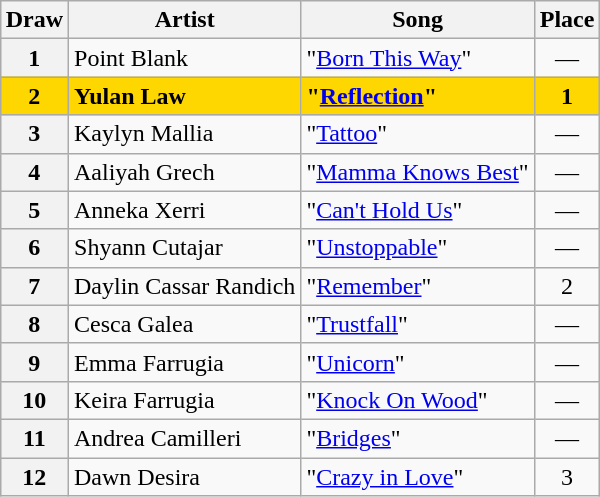<table class="sortable wikitable plainrowheaders" style="margin: 1em auto 1em auto">
<tr>
<th scope="col">Draw</th>
<th scope="col">Artist</th>
<th scope="col">Song</th>
<th>Place</th>
</tr>
<tr>
<th scope="row" style="text-align:center;">1</th>
<td>Point Blank</td>
<td>"<a href='#'>Born This Way</a>" </td>
<td align="center">—</td>
</tr>
<tr bgcolor="gold" style="font-weight:bold;">
<th scope="row" style="text-align:center; font-weight:bold; background:gold;">2</th>
<td>Yulan Law</td>
<td>"<a href='#'>Reflection</a>" </td>
<td align="center">1</td>
</tr>
<tr>
<th scope="row" style="text-align:center;">3</th>
<td>Kaylyn Mallia</td>
<td>"<a href='#'>Tattoo</a>" </td>
<td align="center">—</td>
</tr>
<tr>
<th scope="row" style="text-align:center;">4</th>
<td>Aaliyah Grech</td>
<td>"<a href='#'>Mamma Knows Best</a>" </td>
<td align="center">—</td>
</tr>
<tr>
<th scope="row" style="text-align:center;">5</th>
<td>Anneka Xerri</td>
<td>"<a href='#'>Can't Hold Us</a>" </td>
<td align="center">—</td>
</tr>
<tr>
<th scope="row" style="text-align:center;">6</th>
<td>Shyann Cutajar</td>
<td>"<a href='#'>Unstoppable</a>" </td>
<td align="center">—</td>
</tr>
<tr>
<th scope="row" style="text-align:center;">7</th>
<td>Daylin Cassar Randich</td>
<td>"<a href='#'>Remember</a>" </td>
<td align="center">2</td>
</tr>
<tr>
<th scope="row" style="text-align:center;">8</th>
<td>Cesca Galea</td>
<td>"<a href='#'>Trustfall</a>" </td>
<td align="center">—</td>
</tr>
<tr>
<th scope="row" style="text-align:center;">9</th>
<td>Emma Farrugia</td>
<td>"<a href='#'>Unicorn</a>" </td>
<td align="center">—</td>
</tr>
<tr>
<th scope="row" style="text-align:center;">10</th>
<td>Keira Farrugia</td>
<td>"<a href='#'>Knock On Wood</a>" </td>
<td align="center">—</td>
</tr>
<tr>
<th scope="row" style="text-align:center;">11</th>
<td>Andrea Camilleri</td>
<td>"<a href='#'>Bridges</a>" </td>
<td align="center">—</td>
</tr>
<tr>
<th scope="row" style="text-align:center;">12</th>
<td>Dawn Desira</td>
<td>"<a href='#'>Crazy in Love</a>" </td>
<td align="center">3</td>
</tr>
</table>
